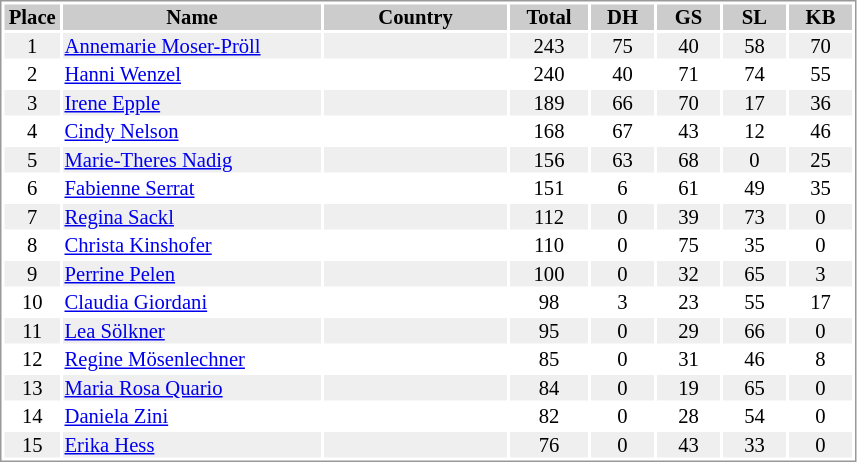<table border="0" style="border: 1px solid #999; background-color:#FFFFFF; text-align:center; font-size:86%; line-height:15px;">
<tr align="center" bgcolor="#CCCCCC">
<th width=35>Place</th>
<th width=170>Name</th>
<th width=120>Country</th>
<th width=50>Total</th>
<th width=40>DH</th>
<th width=40>GS</th>
<th width=40>SL</th>
<th width=40>KB</th>
</tr>
<tr bgcolor="#EFEFEF">
<td>1</td>
<td align="left"><a href='#'>Annemarie Moser-Pröll</a></td>
<td align="left"></td>
<td>243</td>
<td>75</td>
<td>40</td>
<td>58</td>
<td>70</td>
</tr>
<tr>
<td>2</td>
<td align="left"><a href='#'>Hanni Wenzel</a></td>
<td align="left"></td>
<td>240</td>
<td>40</td>
<td>71</td>
<td>74</td>
<td>55</td>
</tr>
<tr bgcolor="#EFEFEF">
<td>3</td>
<td align="left"><a href='#'>Irene Epple</a></td>
<td align="left"></td>
<td>189</td>
<td>66</td>
<td>70</td>
<td>17</td>
<td>36</td>
</tr>
<tr>
<td>4</td>
<td align="left"><a href='#'>Cindy Nelson</a></td>
<td align="left"></td>
<td>168</td>
<td>67</td>
<td>43</td>
<td>12</td>
<td>46</td>
</tr>
<tr bgcolor="#EFEFEF">
<td>5</td>
<td align="left"><a href='#'>Marie-Theres Nadig</a></td>
<td align="left"></td>
<td>156</td>
<td>63</td>
<td>68</td>
<td>0</td>
<td>25</td>
</tr>
<tr>
<td>6</td>
<td align="left"><a href='#'>Fabienne Serrat</a></td>
<td align="left"></td>
<td>151</td>
<td>6</td>
<td>61</td>
<td>49</td>
<td>35</td>
</tr>
<tr bgcolor="#EFEFEF">
<td>7</td>
<td align="left"><a href='#'>Regina Sackl</a></td>
<td align="left"></td>
<td>112</td>
<td>0</td>
<td>39</td>
<td>73</td>
<td>0</td>
</tr>
<tr>
<td>8</td>
<td align="left"><a href='#'>Christa Kinshofer</a></td>
<td align="left"></td>
<td>110</td>
<td>0</td>
<td>75</td>
<td>35</td>
<td>0</td>
</tr>
<tr bgcolor="#EFEFEF">
<td>9</td>
<td align="left"><a href='#'>Perrine Pelen</a></td>
<td align="left"></td>
<td>100</td>
<td>0</td>
<td>32</td>
<td>65</td>
<td>3</td>
</tr>
<tr>
<td>10</td>
<td align="left"><a href='#'>Claudia Giordani</a></td>
<td align="left"></td>
<td>98</td>
<td>3</td>
<td>23</td>
<td>55</td>
<td>17</td>
</tr>
<tr bgcolor="#EFEFEF">
<td>11</td>
<td align="left"><a href='#'>Lea Sölkner</a></td>
<td align="left"></td>
<td>95</td>
<td>0</td>
<td>29</td>
<td>66</td>
<td>0</td>
</tr>
<tr>
<td>12</td>
<td align="left"><a href='#'>Regine Mösenlechner</a></td>
<td align="left"></td>
<td>85</td>
<td>0</td>
<td>31</td>
<td>46</td>
<td>8</td>
</tr>
<tr bgcolor="#EFEFEF">
<td>13</td>
<td align="left"><a href='#'>Maria Rosa Quario</a></td>
<td align="left"></td>
<td>84</td>
<td>0</td>
<td>19</td>
<td>65</td>
<td>0</td>
</tr>
<tr>
<td>14</td>
<td align="left"><a href='#'>Daniela Zini</a></td>
<td align="left"></td>
<td>82</td>
<td>0</td>
<td>28</td>
<td>54</td>
<td>0</td>
</tr>
<tr bgcolor="#EFEFEF">
<td>15</td>
<td align="left"><a href='#'>Erika Hess</a></td>
<td align="left"></td>
<td>76</td>
<td>0</td>
<td>43</td>
<td>33</td>
<td>0</td>
</tr>
</table>
